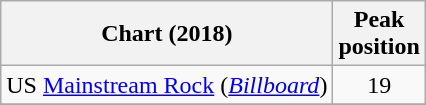<table class="wikitable sortable">
<tr>
<th>Chart (2018)</th>
<th>Peak<br>position</th>
</tr>
<tr>
<td>US <a href='#'>Mainstream Rock</a> (<em><a href='#'>Billboard</a></em>)</td>
<td style="text-align:center;">19</td>
</tr>
<tr>
</tr>
</table>
